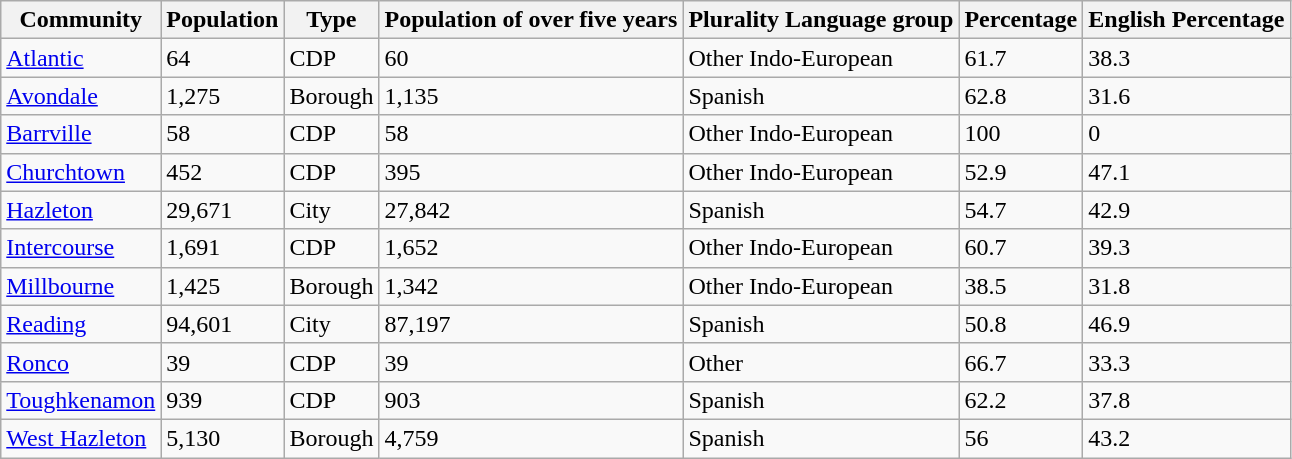<table class="wikitable sortable">
<tr>
<th>Community</th>
<th>Population</th>
<th>Type</th>
<th>Population of over five years</th>
<th>Plurality Language group</th>
<th>Percentage</th>
<th>English Percentage</th>
</tr>
<tr>
<td><a href='#'>Atlantic</a></td>
<td>64</td>
<td>CDP</td>
<td>60</td>
<td>Other Indo-European</td>
<td>61.7</td>
<td>38.3</td>
</tr>
<tr>
<td><a href='#'>Avondale</a></td>
<td>1,275</td>
<td>Borough</td>
<td>1,135</td>
<td>Spanish</td>
<td>62.8</td>
<td>31.6</td>
</tr>
<tr>
<td><a href='#'>Barrville</a></td>
<td>58</td>
<td>CDP</td>
<td>58</td>
<td>Other Indo-European</td>
<td>100</td>
<td>0</td>
</tr>
<tr>
<td><a href='#'>Churchtown</a></td>
<td>452</td>
<td>CDP</td>
<td>395</td>
<td>Other Indo-European</td>
<td>52.9</td>
<td>47.1</td>
</tr>
<tr>
<td><a href='#'>Hazleton</a></td>
<td>29,671</td>
<td>City</td>
<td>27,842</td>
<td>Spanish</td>
<td>54.7</td>
<td>42.9</td>
</tr>
<tr>
<td><a href='#'>Intercourse</a></td>
<td>1,691</td>
<td>CDP</td>
<td>1,652</td>
<td>Other Indo-European</td>
<td>60.7</td>
<td>39.3</td>
</tr>
<tr>
<td><a href='#'>Millbourne</a></td>
<td>1,425</td>
<td>Borough</td>
<td>1,342</td>
<td>Other Indo-European</td>
<td>38.5</td>
<td>31.8</td>
</tr>
<tr>
<td><a href='#'>Reading</a></td>
<td>94,601</td>
<td>City</td>
<td>87,197</td>
<td>Spanish</td>
<td>50.8</td>
<td>46.9</td>
</tr>
<tr>
<td><a href='#'>Ronco</a></td>
<td>39</td>
<td>CDP</td>
<td>39</td>
<td>Other</td>
<td>66.7</td>
<td>33.3</td>
</tr>
<tr>
<td><a href='#'>Toughkenamon</a></td>
<td>939</td>
<td>CDP</td>
<td>903</td>
<td>Spanish</td>
<td>62.2</td>
<td>37.8</td>
</tr>
<tr>
<td><a href='#'>West Hazleton</a></td>
<td>5,130</td>
<td>Borough</td>
<td>4,759</td>
<td>Spanish</td>
<td>56</td>
<td>43.2</td>
</tr>
</table>
